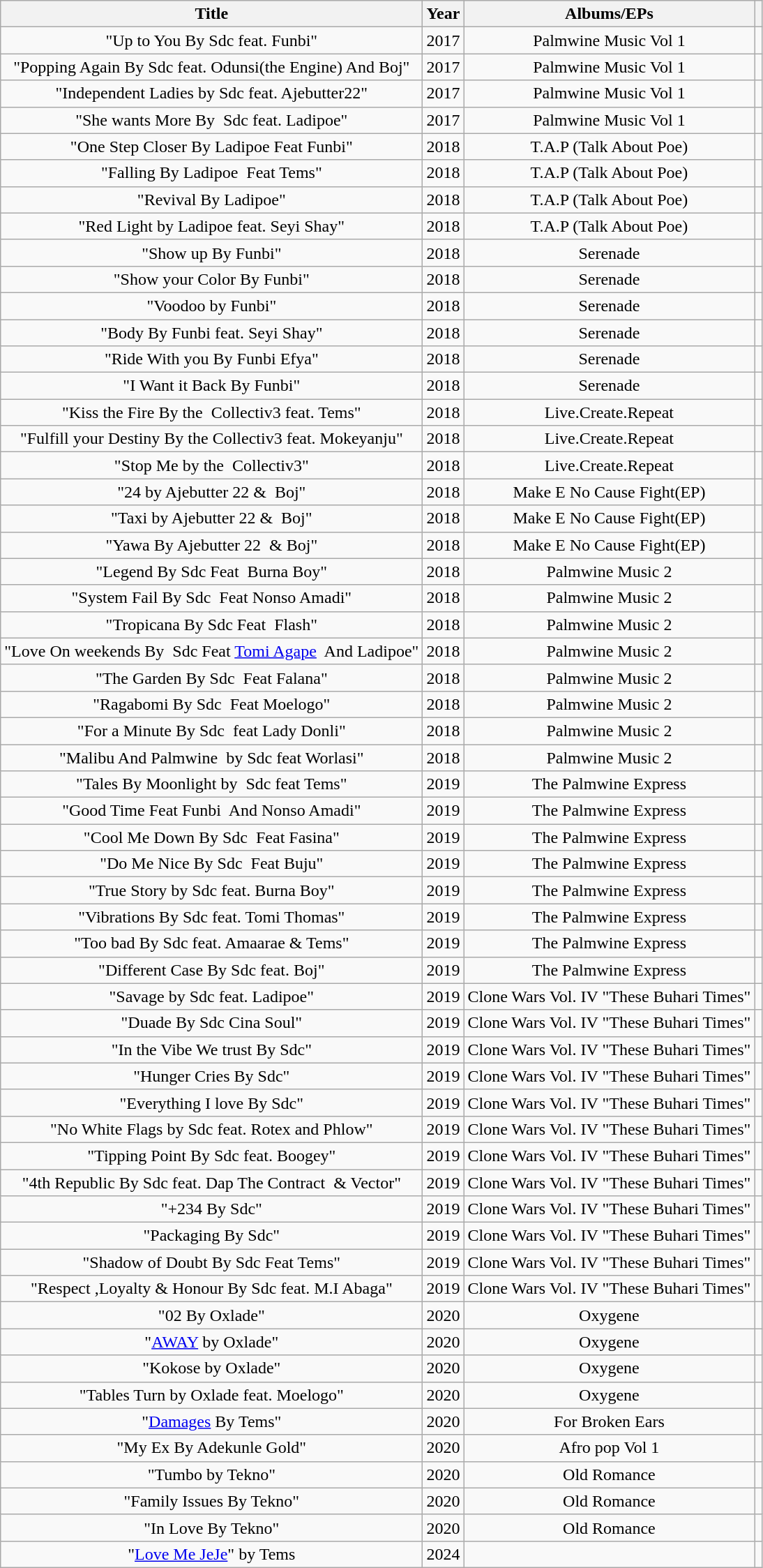<table class="wikitable sortable plainrowheaders" style="text-align:center;">
<tr>
<th scope="col">Title</th>
<th scope="col">Year</th>
<th scope="col">Albums/EPs</th>
<th scope="col" class="unsortable"></th>
</tr>
<tr>
<td>"Up to You By Sdc feat. Funbi"</td>
<td rowspan=“4”>2017</td>
<td>Palmwine Music Vol 1</td>
<td></td>
</tr>
<tr>
<td>"Popping Again By Sdc feat. Odunsi(the Engine) And Boj"</td>
<td>2017</td>
<td>Palmwine Music Vol 1</td>
<td></td>
</tr>
<tr>
<td>"Independent Ladies by Sdc feat. Ajebutter22"</td>
<td>2017</td>
<td>Palmwine Music Vol 1</td>
<td></td>
</tr>
<tr>
<td>"She wants More By  Sdc feat. Ladipoe"</td>
<td>2017</td>
<td>Palmwine Music Vol 1</td>
<td></td>
</tr>
<tr>
<td>"One Step Closer By Ladipoe Feat Funbi"</td>
<td rowspan=“20”>2018</td>
<td>T.A.P (Talk About Poe)</td>
<td></td>
</tr>
<tr>
<td>"Falling By Ladipoe  Feat Tems"</td>
<td>2018</td>
<td>T.A.P (Talk About Poe)</td>
<td></td>
</tr>
<tr>
<td>"Revival By Ladipoe"</td>
<td>2018</td>
<td>T.A.P (Talk About Poe)</td>
<td></td>
</tr>
<tr>
<td>"Red Light by Ladipoe feat. Seyi Shay"</td>
<td>2018</td>
<td>T.A.P (Talk About Poe)</td>
<td></td>
</tr>
<tr>
<td>"Show up By Funbi"</td>
<td>2018</td>
<td>Serenade</td>
<td></td>
</tr>
<tr>
<td>"Show your Color By Funbi"</td>
<td>2018</td>
<td>Serenade</td>
<td></td>
</tr>
<tr>
<td>"Voodoo by Funbi"</td>
<td>2018</td>
<td>Serenade</td>
<td></td>
</tr>
<tr>
<td>"Body By Funbi feat. Seyi Shay"</td>
<td>2018</td>
<td>Serenade</td>
<td></td>
</tr>
<tr>
<td>"Ride With you By Funbi Efya"</td>
<td>2018</td>
<td>Serenade</td>
<td></td>
</tr>
<tr>
<td>"I Want it Back By Funbi"</td>
<td>2018</td>
<td>Serenade</td>
<td></td>
</tr>
<tr>
<td>"Kiss the Fire By the  Collectiv3 feat. Tems"</td>
<td>2018</td>
<td>Live.Create.Repeat</td>
<td></td>
</tr>
<tr>
<td>"Fulfill your Destiny By the Collectiv3 feat. Mokeyanju"</td>
<td>2018</td>
<td>Live.Create.Repeat</td>
<td></td>
</tr>
<tr>
<td>"Stop Me by the  Collectiv3"</td>
<td>2018</td>
<td>Live.Create.Repeat</td>
<td></td>
</tr>
<tr>
<td>"24 by Ajebutter 22 &  Boj"</td>
<td>2018</td>
<td>Make E No Cause Fight(EP)</td>
<td></td>
</tr>
<tr>
<td>"Taxi by Ajebutter 22 &  Boj"</td>
<td>2018</td>
<td>Make E No Cause Fight(EP)</td>
<td></td>
</tr>
<tr>
<td>"Yawa By Ajebutter 22  & Boj"</td>
<td>2018</td>
<td>Make E No Cause Fight(EP)</td>
<td></td>
</tr>
<tr>
<td>"Legend By Sdc Feat  Burna Boy"</td>
<td>2018</td>
<td>Palmwine Music 2</td>
<td></td>
</tr>
<tr>
<td>"System Fail By Sdc  Feat Nonso Amadi"</td>
<td>2018</td>
<td>Palmwine Music 2</td>
<td></td>
</tr>
<tr>
<td>"Tropicana By Sdc Feat  Flash"</td>
<td>2018</td>
<td>Palmwine Music 2</td>
<td></td>
</tr>
<tr>
<td>"Love On weekends By  Sdc Feat <a href='#'>Tomi Agape</a>  And Ladipoe"</td>
<td>2018</td>
<td>Palmwine Music 2</td>
<td></td>
</tr>
<tr>
<td>"The Garden By Sdc  Feat Falana"</td>
<td>2018</td>
<td>Palmwine Music 2</td>
<td></td>
</tr>
<tr>
<td>"Ragabomi By Sdc  Feat Moelogo"</td>
<td>2018</td>
<td>Palmwine Music 2</td>
<td></td>
</tr>
<tr>
<td>"For a Minute By Sdc  feat Lady Donli"</td>
<td>2018</td>
<td>Palmwine Music 2</td>
<td></td>
</tr>
<tr>
<td>"Malibu And Palmwine  by Sdc feat Worlasi"</td>
<td>2018</td>
<td>Palmwine Music 2</td>
<td></td>
</tr>
<tr>
<td>"Tales By Moonlight by  Sdc feat Tems"</td>
<td rowspan=“20”>2019</td>
<td>The Palmwine Express</td>
<td></td>
</tr>
<tr>
<td>"Good Time Feat Funbi  And Nonso Amadi"</td>
<td>2019</td>
<td>The Palmwine Express</td>
<td></td>
</tr>
<tr>
<td>"Cool Me Down By Sdc  Feat Fasina"</td>
<td>2019</td>
<td>The Palmwine Express</td>
<td></td>
</tr>
<tr>
<td>"Do Me Nice By Sdc  Feat Buju"</td>
<td>2019</td>
<td>The Palmwine Express</td>
<td></td>
</tr>
<tr>
<td>"True Story by Sdc feat. Burna Boy"</td>
<td>2019</td>
<td>The Palmwine Express</td>
<td></td>
</tr>
<tr>
<td>"Vibrations By Sdc feat. Tomi Thomas"</td>
<td>2019</td>
<td>The Palmwine Express</td>
<td></td>
</tr>
<tr>
<td>"Too bad By Sdc feat. Amaarae & Tems"</td>
<td>2019</td>
<td>The Palmwine Express</td>
<td></td>
</tr>
<tr>
<td>"Different Case By Sdc feat. Boj"</td>
<td>2019</td>
<td>The Palmwine Express</td>
<td></td>
</tr>
<tr>
<td>"Savage by Sdc feat. Ladipoe"</td>
<td>2019</td>
<td>Clone Wars Vol. IV "These Buhari Times"</td>
<td></td>
</tr>
<tr>
<td>"Duade By Sdc Cina Soul"</td>
<td>2019</td>
<td>Clone Wars Vol. IV "These Buhari Times"</td>
<td></td>
</tr>
<tr>
<td>"In the Vibe We trust By Sdc"</td>
<td>2019</td>
<td>Clone Wars Vol. IV "These Buhari Times"</td>
<td></td>
</tr>
<tr>
<td>"Hunger Cries By Sdc"</td>
<td>2019</td>
<td>Clone Wars Vol. IV "These Buhari Times"</td>
<td></td>
</tr>
<tr>
<td>"Everything I love By Sdc"</td>
<td>2019</td>
<td>Clone Wars Vol. IV "These Buhari Times"</td>
<td></td>
</tr>
<tr>
<td>"No White Flags by Sdc feat. Rotex and Phlow"</td>
<td>2019</td>
<td>Clone Wars Vol. IV "These Buhari Times"</td>
<td></td>
</tr>
<tr>
<td>"Tipping Point By Sdc feat. Boogey"</td>
<td>2019</td>
<td>Clone Wars Vol. IV "These Buhari Times"</td>
<td></td>
</tr>
<tr>
<td>"4th Republic By Sdc feat. Dap The Contract  & Vector"</td>
<td>2019</td>
<td>Clone Wars Vol. IV "These Buhari Times"</td>
<td></td>
</tr>
<tr>
<td>"+234 By Sdc"</td>
<td>2019</td>
<td>Clone Wars Vol. IV "These Buhari Times"</td>
<td></td>
</tr>
<tr>
<td>"Packaging By Sdc"</td>
<td>2019</td>
<td>Clone Wars Vol. IV "These Buhari Times"</td>
<td></td>
</tr>
<tr>
<td>"Shadow of Doubt By Sdc Feat Tems"</td>
<td>2019</td>
<td>Clone Wars Vol. IV "These Buhari Times"</td>
<td></td>
</tr>
<tr>
<td>"Respect ,Loyalty & Honour By Sdc feat. M.I Abaga"</td>
<td>2019</td>
<td>Clone Wars Vol. IV "These Buhari Times"</td>
<td></td>
</tr>
<tr>
<td>"02 By Oxlade"</td>
<td rowspan=“9”>2020</td>
<td>Oxygene</td>
<td></td>
</tr>
<tr>
<td>"<a href='#'>AWAY</a> by Oxlade"</td>
<td>2020</td>
<td>Oxygene</td>
<td></td>
</tr>
<tr>
<td>"Kokose by Oxlade"</td>
<td>2020</td>
<td>Oxygene</td>
<td></td>
</tr>
<tr>
<td>"Tables Turn by Oxlade feat. Moelogo"</td>
<td>2020</td>
<td>Oxygene</td>
<td></td>
</tr>
<tr>
<td>"<a href='#'>Damages</a> By Tems"</td>
<td>2020</td>
<td>For Broken Ears</td>
<td></td>
</tr>
<tr>
<td>"My Ex By Adekunle Gold"</td>
<td>2020</td>
<td>Afro pop Vol 1</td>
<td></td>
</tr>
<tr>
<td>"Tumbo by Tekno"</td>
<td>2020</td>
<td>Old Romance</td>
<td></td>
</tr>
<tr>
<td>"Family Issues By Tekno"</td>
<td>2020</td>
<td>Old Romance</td>
<td></td>
</tr>
<tr>
<td>"In Love By Tekno"</td>
<td>2020</td>
<td>Old Romance</td>
<td></td>
</tr>
<tr>
<td>"<a href='#'>Love Me JeJe</a>" by Tems</td>
<td>2024</td>
<td></td>
<td></td>
</tr>
</table>
